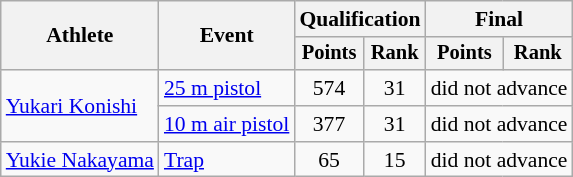<table class="wikitable" style="font-size:90%">
<tr>
<th rowspan="2">Athlete</th>
<th rowspan="2">Event</th>
<th colspan=2>Qualification</th>
<th colspan=2>Final</th>
</tr>
<tr style="font-size:95%">
<th>Points</th>
<th>Rank</th>
<th>Points</th>
<th>Rank</th>
</tr>
<tr align=center>
<td align=left rowspan=2><a href='#'>Yukari Konishi</a></td>
<td align=left><a href='#'>25 m pistol</a></td>
<td>574</td>
<td>31</td>
<td colspan=2>did not advance</td>
</tr>
<tr align=center>
<td align=left><a href='#'>10 m air pistol</a></td>
<td>377</td>
<td>31</td>
<td colspan=2>did not advance</td>
</tr>
<tr align=center>
<td align=left><a href='#'>Yukie Nakayama</a></td>
<td align=left><a href='#'>Trap</a></td>
<td>65</td>
<td>15</td>
<td colspan=2>did not advance</td>
</tr>
</table>
